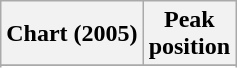<table class="wikitable sortable plainrowheaders" style="text-align:center">
<tr>
<th scope="col">Chart (2005)</th>
<th scope="col">Peak<br> position</th>
</tr>
<tr>
</tr>
<tr>
</tr>
<tr>
</tr>
<tr>
</tr>
</table>
